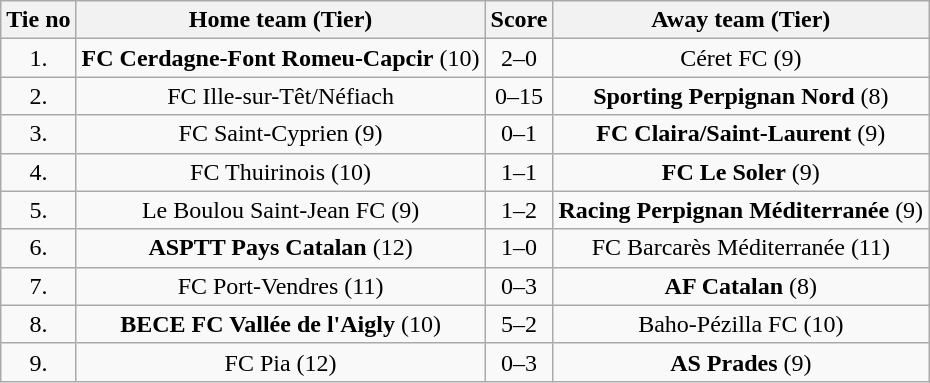<table class="wikitable" style="text-align: center">
<tr>
<th>Tie no</th>
<th>Home team (Tier)</th>
<th>Score</th>
<th>Away team (Tier)</th>
</tr>
<tr>
<td>1.</td>
<td><strong>FC Cerdagne-Font Romeu-Capcir</strong> (10)</td>
<td>2–0</td>
<td>Céret FC (9)</td>
</tr>
<tr>
<td>2.</td>
<td>FC Ille-sur-Têt/Néfiach</td>
<td>0–15</td>
<td><strong>Sporting Perpignan Nord</strong> (8)</td>
</tr>
<tr>
<td>3.</td>
<td>FC Saint-Cyprien (9)</td>
<td>0–1</td>
<td><strong>FC Claira/Saint-Laurent</strong> (9)</td>
</tr>
<tr>
<td>4.</td>
<td>FC Thuirinois (10)</td>
<td>1–1 </td>
<td><strong>FC Le Soler</strong> (9)</td>
</tr>
<tr>
<td>5.</td>
<td>Le Boulou Saint-Jean FC (9)</td>
<td>1–2</td>
<td><strong>Racing Perpignan Méditerranée</strong> (9)</td>
</tr>
<tr>
<td>6.</td>
<td><strong>ASPTT Pays Catalan</strong> (12)</td>
<td>1–0</td>
<td>FC Barcarès Méditerranée (11)</td>
</tr>
<tr>
<td>7.</td>
<td>FC Port-Vendres (11)</td>
<td>0–3</td>
<td><strong>AF Catalan</strong> (8)</td>
</tr>
<tr>
<td>8.</td>
<td><strong>BECE FC Vallée de l'Aigly</strong> (10)</td>
<td>5–2</td>
<td>Baho-Pézilla FC (10)</td>
</tr>
<tr>
<td>9.</td>
<td>FC Pia (12)</td>
<td>0–3</td>
<td><strong>AS Prades</strong> (9)</td>
</tr>
</table>
